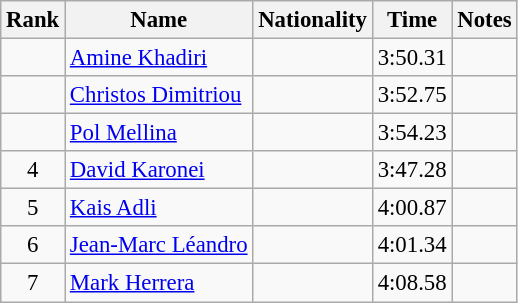<table class="wikitable sortable" style="text-align:center; font-size:95%">
<tr>
<th>Rank</th>
<th>Name</th>
<th>Nationality</th>
<th>Time</th>
<th>Notes</th>
</tr>
<tr>
<td></td>
<td align=left><a href='#'>Amine Khadiri</a></td>
<td align=left></td>
<td>3:50.31</td>
<td></td>
</tr>
<tr>
<td></td>
<td align=left><a href='#'>Christos Dimitriou</a></td>
<td align=left></td>
<td>3:52.75</td>
<td></td>
</tr>
<tr>
<td></td>
<td align=left><a href='#'>Pol Mellina</a></td>
<td align=left></td>
<td>3:54.23</td>
<td></td>
</tr>
<tr>
<td>4</td>
<td align=left><a href='#'>David Karonei</a></td>
<td align=left></td>
<td>3:47.28</td>
<td></td>
</tr>
<tr>
<td>5</td>
<td align=left><a href='#'>Kais Adli</a></td>
<td align=left></td>
<td>4:00.87</td>
<td></td>
</tr>
<tr>
<td>6</td>
<td align=left><a href='#'>Jean-Marc Léandro</a></td>
<td align=left></td>
<td>4:01.34</td>
<td></td>
</tr>
<tr>
<td>7</td>
<td align=left><a href='#'>Mark Herrera</a></td>
<td align=left></td>
<td>4:08.58</td>
<td></td>
</tr>
</table>
